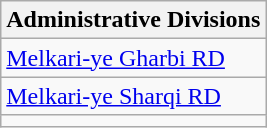<table class="wikitable">
<tr>
<th>Administrative Divisions</th>
</tr>
<tr>
<td><a href='#'>Melkari-ye Gharbi RD</a></td>
</tr>
<tr>
<td><a href='#'>Melkari-ye Sharqi RD</a></td>
</tr>
<tr>
<td colspan=1></td>
</tr>
</table>
